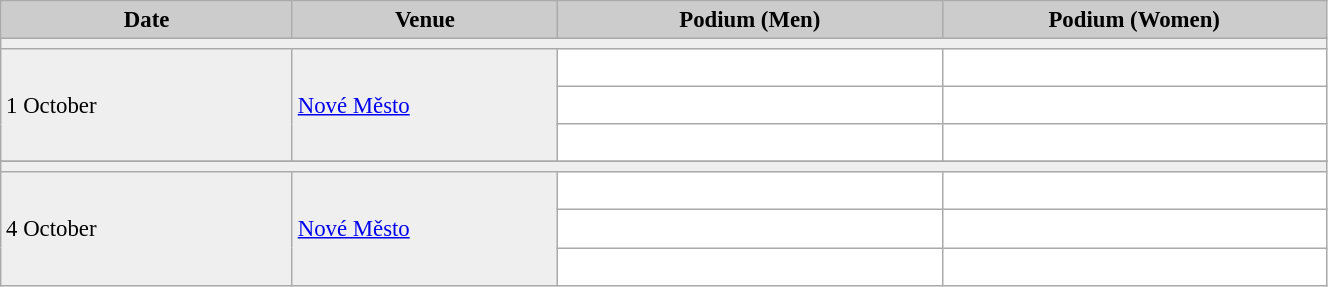<table class="wikitable" width=70% bgcolor="#f7f8ff" cellpadding="3" cellspacing="0" border="1" style="font-size: 95%; border: gray solid 1px; border-collapse: collapse;">
<tr bgcolor="#CCCCCC">
<td align="center"><strong>Date</strong></td>
<td width=20% align="center"><strong>Venue</strong></td>
<td width=29% align="center"><strong>Podium (Men)</strong></td>
<td width=29% align="center"><strong>Podium (Women)</strong></td>
</tr>
<tr bgcolor="#EFEFEF">
<td colspan=4></td>
</tr>
<tr bgcolor="#EFEFEF">
<td rowspan=3>1 October</td>
<td rowspan=3> <a href='#'>Nové Město</a></td>
<td bgcolor="#ffffff">   </td>
<td bgcolor="#ffffff">   </td>
</tr>
<tr>
<td bgcolor="#ffffff">   </td>
<td bgcolor="#ffffff">   </td>
</tr>
<tr>
<td bgcolor="#ffffff">   </td>
<td bgcolor="#ffffff">   </td>
</tr>
<tr>
</tr>
<tr bgcolor="#EFEFEF">
<td colspan=4></td>
</tr>
<tr bgcolor="#EFEFEF">
<td rowspan=3>4 October</td>
<td rowspan=3> <a href='#'>Nové Město</a></td>
<td bgcolor="#ffffff">   </td>
<td bgcolor="#ffffff">   </td>
</tr>
<tr>
<td bgcolor="#ffffff">   </td>
<td bgcolor="#ffffff">   </td>
</tr>
<tr>
<td bgcolor="#ffffff">   </td>
<td bgcolor="#ffffff">   </td>
</tr>
</table>
